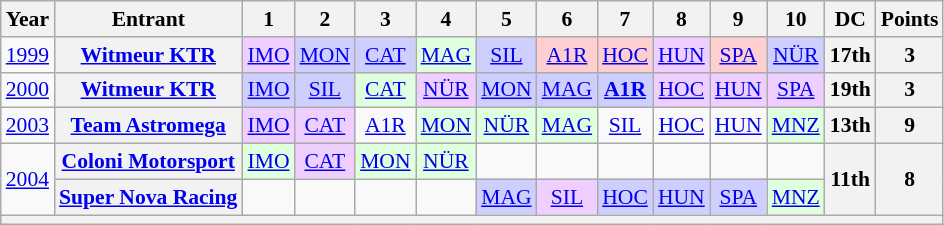<table class="wikitable" style="text-align:center; font-size:90%">
<tr>
<th>Year</th>
<th>Entrant</th>
<th>1</th>
<th>2</th>
<th>3</th>
<th>4</th>
<th>5</th>
<th>6</th>
<th>7</th>
<th>8</th>
<th>9</th>
<th>10</th>
<th>DC</th>
<th>Points</th>
</tr>
<tr>
<td><a href='#'>1999</a></td>
<th><a href='#'>Witmeur KTR</a></th>
<td style="background:#EFCFFF;"><a href='#'>IMO</a><br></td>
<td style="background:#CFCFFF;"><a href='#'>MON</a><br></td>
<td style="background:#CFCFFF;"><a href='#'>CAT</a><br></td>
<td style="background:#DFFFDF;"><a href='#'>MAG</a><br></td>
<td style="background:#CFCFFF;"><a href='#'>SIL</a><br></td>
<td style="background:#FFCFCF;"><a href='#'>A1R</a><br></td>
<td style="background:#FFCFCF;"><a href='#'>HOC</a><br></td>
<td style="background:#EFCFFF;"><a href='#'>HUN</a><br></td>
<td style="background:#FFCFCF;"><a href='#'>SPA</a><br></td>
<td style="background:#CFCFFF;"><a href='#'>NÜR</a><br></td>
<th>17th</th>
<th>3</th>
</tr>
<tr>
<td><a href='#'>2000</a></td>
<th><a href='#'>Witmeur KTR</a></th>
<td style="background:#CFCFFF;"><a href='#'>IMO</a><br></td>
<td style="background:#CFCFFF;"><a href='#'>SIL</a><br></td>
<td style="background:#DFFFDF;"><a href='#'>CAT</a><br></td>
<td style="background:#EFCFFF;"><a href='#'>NÜR</a><br></td>
<td style="background:#CFCFFF;"><a href='#'>MON</a><br></td>
<td style="background:#CFCFFF;"><a href='#'>MAG</a><br></td>
<td style="background:#CFCFFF;"><strong><a href='#'>A1R</a></strong><br></td>
<td style="background:#EFCFFF;"><a href='#'>HOC</a><br></td>
<td style="background:#EFCFFF;"><a href='#'>HUN</a><br></td>
<td style="background:#EFCFFF;"><a href='#'>SPA</a><br></td>
<th>19th</th>
<th>3</th>
</tr>
<tr>
<td><a href='#'>2003</a></td>
<th><a href='#'>Team Astromega</a></th>
<td style="background:#EFCFFF;"><a href='#'>IMO</a><br></td>
<td style="background:#EFCFFF;"><a href='#'>CAT</a><br></td>
<td><a href='#'>A1R</a></td>
<td style="background:#DFFFDF;"><a href='#'>MON</a><br></td>
<td style="background:#DFFFDF;"><a href='#'>NÜR</a><br></td>
<td style="background:#DFFFDF;"><a href='#'>MAG</a><br></td>
<td><a href='#'>SIL</a></td>
<td><a href='#'>HOC</a></td>
<td><a href='#'>HUN</a></td>
<td style="background:#DFFFDF;"><a href='#'>MNZ</a><br></td>
<th>13th</th>
<th>9</th>
</tr>
<tr>
<td rowspan="2"><a href='#'>2004</a></td>
<th><a href='#'>Coloni Motorsport</a></th>
<td style="background:#DFFFDF;"><a href='#'>IMO</a><br></td>
<td style="background:#EFCFFF;"><a href='#'>CAT</a><br></td>
<td style="background:#DFFFDF;"><a href='#'>MON</a><br></td>
<td style="background:#DFFFDF;"><a href='#'>NÜR</a><br></td>
<td></td>
<td></td>
<td></td>
<td></td>
<td></td>
<td></td>
<th rowspan="2">11th</th>
<th rowspan="2">8</th>
</tr>
<tr>
<th><a href='#'>Super Nova Racing</a></th>
<td></td>
<td></td>
<td></td>
<td></td>
<td style="background:#CFCFFF;"><a href='#'>MAG</a><br></td>
<td style="background:#EFCFFF;"><a href='#'>SIL</a><br></td>
<td style="background:#CFCFFF;"><a href='#'>HOC</a><br></td>
<td style="background:#CFCFFF;"><a href='#'>HUN</a><br></td>
<td style="background:#CFCFFF;"><a href='#'>SPA</a><br></td>
<td style="background:#DFFFDF;"><a href='#'>MNZ</a><br></td>
</tr>
<tr>
<th colspan="14"></th>
</tr>
</table>
